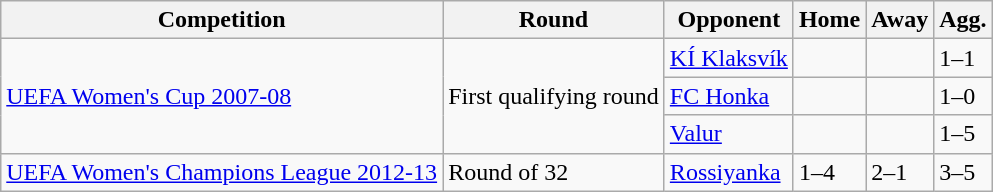<table class="wikitable">
<tr>
<th>Competition</th>
<th>Round</th>
<th>Opponent</th>
<th>Home</th>
<th>Away</th>
<th>Agg.</th>
</tr>
<tr>
<td rowspan=3><a href='#'>UEFA Women's Cup 2007-08</a></td>
<td rowspan=3>First qualifying round</td>
<td> <a href='#'>KÍ Klaksvík</a></td>
<td></td>
<td></td>
<td>1–1</td>
</tr>
<tr>
<td> <a href='#'>FC Honka</a></td>
<td></td>
<td></td>
<td>1–0</td>
</tr>
<tr>
<td> <a href='#'>Valur</a></td>
<td></td>
<td></td>
<td>1–5</td>
</tr>
<tr>
<td rowspan=1><a href='#'>UEFA Women's Champions League 2012-13</a></td>
<td rowspan=1>Round of 32</td>
<td> <a href='#'>Rossiyanka</a></td>
<td>1–4</td>
<td>2–1</td>
<td>3–5</td>
</tr>
</table>
